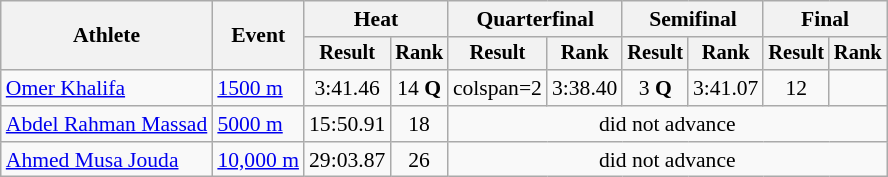<table class="wikitable" style="font-size:90%">
<tr>
<th rowspan="2">Athlete</th>
<th rowspan="2">Event</th>
<th colspan="2">Heat</th>
<th colspan="2">Quarterfinal</th>
<th colspan="2">Semifinal</th>
<th colspan="2">Final</th>
</tr>
<tr style="font-size:95%">
<th>Result</th>
<th>Rank</th>
<th>Result</th>
<th>Rank</th>
<th>Result</th>
<th>Rank</th>
<th>Result</th>
<th>Rank</th>
</tr>
<tr align=center>
<td align=left><a href='#'>Omer Khalifa</a></td>
<td align=left><a href='#'>1500 m</a></td>
<td>3:41.46</td>
<td>14 <strong>Q</strong></td>
<td>colspan=2 </td>
<td>3:38.40</td>
<td>3 <strong>Q</strong></td>
<td>3:41.07</td>
<td>12</td>
</tr>
<tr align=center>
<td align=left><a href='#'>Abdel Rahman Massad</a></td>
<td align=left><a href='#'>5000 m</a></td>
<td>15:50.91</td>
<td>18</td>
<td colspan=6>did not advance</td>
</tr>
<tr align=center>
<td align=left><a href='#'>Ahmed Musa Jouda</a></td>
<td align=left><a href='#'>10,000 m</a></td>
<td>29:03.87</td>
<td>26</td>
<td colspan=6>did not advance</td>
</tr>
</table>
